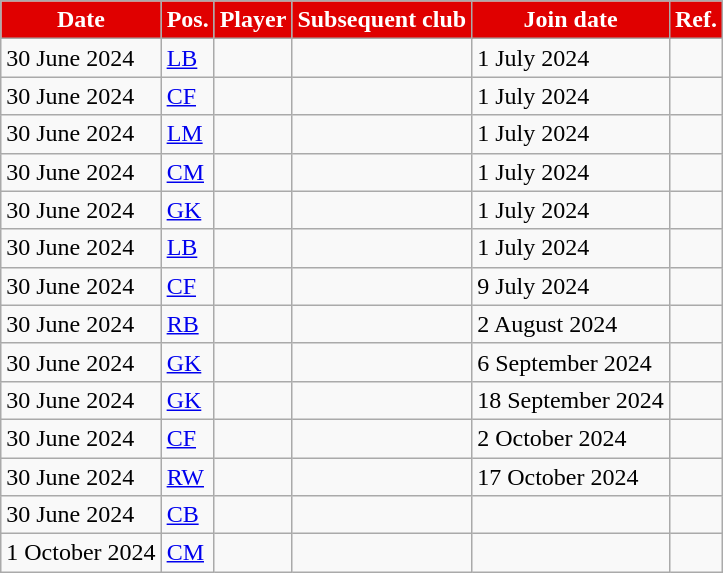<table class="wikitable plainrowheaders sortable">
<tr>
<th style="color:#ffffff; background:#E00000;">Date</th>
<th style="color:#ffffff; background:#E00000;">Pos.</th>
<th style="color:#ffffff; background:#E00000;">Player</th>
<th style="color:#ffffff; background:#E00000;">Subsequent club</th>
<th style="color:#ffffff; background:#E00000;">Join date</th>
<th style="color:#ffffff; background:#E00000;">Ref.</th>
</tr>
<tr>
<td>30 June 2024</td>
<td><a href='#'>LB</a></td>
<td></td>
<td></td>
<td>1 July 2024</td>
<td></td>
</tr>
<tr>
<td>30 June 2024</td>
<td><a href='#'>CF</a></td>
<td></td>
<td></td>
<td>1 July 2024</td>
<td></td>
</tr>
<tr>
<td>30 June 2024</td>
<td><a href='#'>LM</a></td>
<td></td>
<td></td>
<td>1 July 2024</td>
<td></td>
</tr>
<tr>
<td>30 June 2024</td>
<td><a href='#'>CM</a></td>
<td></td>
<td></td>
<td>1 July 2024</td>
<td></td>
</tr>
<tr>
<td>30 June 2024</td>
<td><a href='#'>GK</a></td>
<td></td>
<td></td>
<td>1 July 2024</td>
<td></td>
</tr>
<tr>
<td>30 June 2024</td>
<td><a href='#'>LB</a></td>
<td></td>
<td></td>
<td>1 July 2024</td>
<td></td>
</tr>
<tr>
<td>30 June 2024</td>
<td><a href='#'>CF</a></td>
<td></td>
<td></td>
<td>9 July 2024</td>
<td></td>
</tr>
<tr>
<td>30 June 2024</td>
<td><a href='#'>RB</a></td>
<td></td>
<td></td>
<td>2 August 2024</td>
<td></td>
</tr>
<tr>
<td>30 June 2024</td>
<td><a href='#'>GK</a></td>
<td></td>
<td></td>
<td>6 September 2024</td>
<td></td>
</tr>
<tr>
<td>30 June 2024</td>
<td><a href='#'>GK</a></td>
<td></td>
<td></td>
<td>18 September 2024</td>
<td></td>
</tr>
<tr>
<td>30 June 2024</td>
<td><a href='#'>CF</a></td>
<td></td>
<td></td>
<td>2 October 2024</td>
<td></td>
</tr>
<tr>
<td>30 June 2024</td>
<td><a href='#'>RW</a></td>
<td></td>
<td></td>
<td>17 October 2024</td>
<td></td>
</tr>
<tr>
<td>30 June 2024</td>
<td><a href='#'>CB</a></td>
<td></td>
<td></td>
<td></td>
<td></td>
</tr>
<tr>
<td>1 October 2024</td>
<td><a href='#'>CM</a></td>
<td></td>
<td></td>
<td></td>
<td></td>
</tr>
</table>
